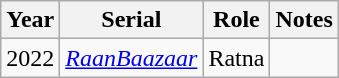<table class="wikitable sortable">
<tr>
<th>Year</th>
<th>Serial</th>
<th>Role</th>
<th>Notes</th>
</tr>
<tr>
<td>2022</td>
<td><em><a href='#'>RaanBaazaar</a></em></td>
<td>Ratna</td>
<td></td>
</tr>
</table>
